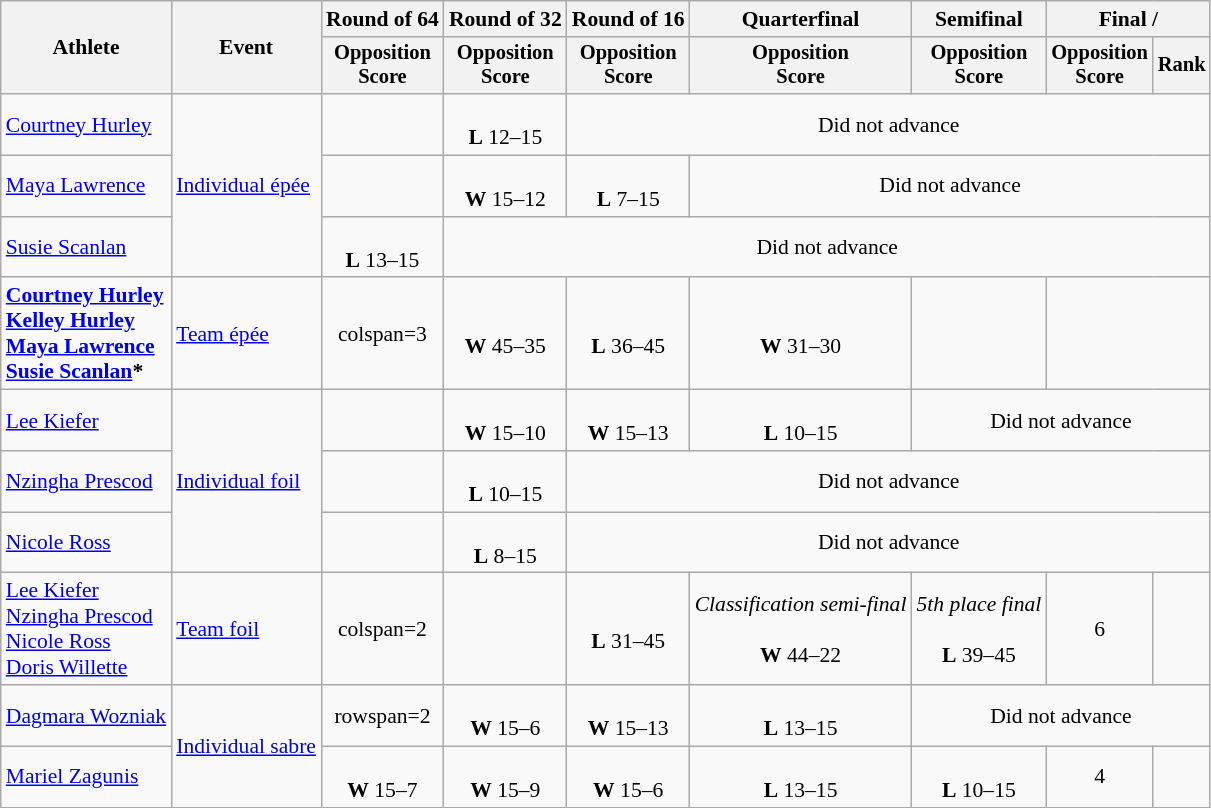<table class=wikitable style=font-size:90%;text-align:center>
<tr>
<th rowspan=2>Athlete</th>
<th rowspan=2>Event</th>
<th>Round of 64</th>
<th>Round of 32</th>
<th>Round of 16</th>
<th>Quarterfinal</th>
<th>Semifinal</th>
<th colspan=2>Final / </th>
</tr>
<tr style=font-size:95%>
<th>Opposition <br> Score</th>
<th>Opposition <br> Score</th>
<th>Opposition <br> Score</th>
<th>Opposition <br> Score</th>
<th>Opposition <br> Score</th>
<th>Opposition <br> Score</th>
<th>Rank</th>
</tr>
<tr>
<td align=left><a href='#'>Courtney Hurley</a></td>
<td align=left rowspan=3><a href='#'>Individual épée</a></td>
<td></td>
<td><br><strong>L</strong> 12–15</td>
<td colspan=5>Did not advance</td>
</tr>
<tr>
<td align=left><a href='#'>Maya Lawrence</a></td>
<td></td>
<td><br><strong>W</strong> 15–12</td>
<td><br><strong>L</strong> 7–15</td>
<td colspan=4>Did not advance</td>
</tr>
<tr>
<td align=left><a href='#'>Susie Scanlan</a></td>
<td><br><strong>L</strong> 13–15</td>
<td colspan=6>Did not advance</td>
</tr>
<tr>
<td align=left><strong><a href='#'>Courtney Hurley</a><br><a href='#'>Kelley Hurley</a><br><a href='#'>Maya Lawrence</a><br><a href='#'>Susie Scanlan</a>*</strong></td>
<td align=left><a href='#'>Team épée</a></td>
<td>colspan=3 </td>
<td><br><strong>W</strong> 45–35</td>
<td><br><strong>L</strong> 36–45</td>
<td><br><strong>W</strong> 31–30</td>
<td></td>
</tr>
<tr>
<td align=left><a href='#'>Lee Kiefer</a></td>
<td align=left rowspan=3><a href='#'>Individual foil</a></td>
<td></td>
<td><br><strong>W</strong> 15–10</td>
<td><br><strong>W</strong> 15–13</td>
<td><br><strong>L</strong> 10–15</td>
<td colspan=3>Did not advance</td>
</tr>
<tr>
<td align=left><a href='#'>Nzingha Prescod</a></td>
<td></td>
<td><br><strong>L</strong> 10–15</td>
<td colspan=5>Did not advance</td>
</tr>
<tr>
<td align=left><a href='#'>Nicole Ross</a></td>
<td></td>
<td><br><strong>L</strong> 8–15</td>
<td colspan=5>Did not advance</td>
</tr>
<tr>
<td align=left><a href='#'>Lee Kiefer</a><br><a href='#'>Nzingha Prescod</a><br><a href='#'>Nicole Ross</a><br><a href='#'>Doris Willette</a></td>
<td align=left><a href='#'>Team foil</a></td>
<td>colspan=2 </td>
<td></td>
<td><br><strong>L</strong> 31–45</td>
<td><em>Classification semi-final</em><br><br><strong>W</strong> 44–22</td>
<td><em>5th place final</em><br><br><strong>L</strong> 39–45</td>
<td>6</td>
</tr>
<tr>
<td align=left><a href='#'>Dagmara Wozniak</a></td>
<td align=left rowspan=2><a href='#'>Individual sabre</a></td>
<td>rowspan=2 </td>
<td><br><strong>W</strong> 15–6</td>
<td><br><strong>W</strong> 15–13</td>
<td><br><strong>L</strong> 13–15</td>
<td colspan=3>Did not advance</td>
</tr>
<tr>
<td align=left><a href='#'>Mariel Zagunis</a></td>
<td><br><strong>W</strong> 15–7</td>
<td><br><strong>W</strong> 15–9</td>
<td><br><strong>W</strong> 15–6</td>
<td><br><strong>L</strong> 13–15</td>
<td><br><strong>L</strong> 10–15</td>
<td>4</td>
</tr>
</table>
